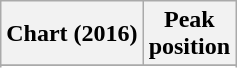<table class="wikitable sortable plainrowheaders" style="text-align:center">
<tr>
<th scope="col">Chart (2016)</th>
<th scope="col">Peak<br>position</th>
</tr>
<tr>
</tr>
<tr>
</tr>
<tr>
</tr>
<tr>
</tr>
<tr>
</tr>
</table>
